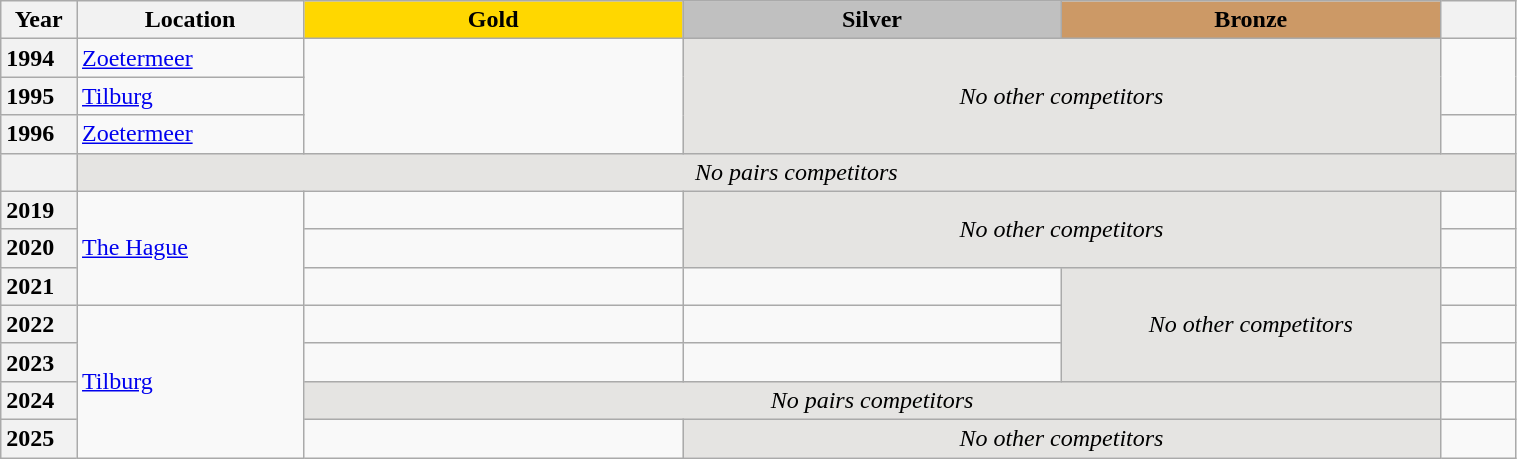<table class="wikitable unsortable" style="text-align:left; width:80%">
<tr>
<th scope="col" style="text-align:center; width:5%">Year</th>
<th scope="col" style="text-align:center; width:15%">Location</th>
<th scope="col" style="text-align:center; width:25%; background:gold">Gold</th>
<th scope="col" style="text-align:center; width:25%; background:silver">Silver</th>
<th scope="col" style="text-align:center; width:25%; background:#c96">Bronze</th>
<th scope="col" style="text-align:center; width:5%"></th>
</tr>
<tr>
<th scope="row" style="text-align:left">1994</th>
<td><a href='#'>Zoetermeer</a></td>
<td rowspan="3"></td>
<td colspan="2" rowspan="3" align="center" bgcolor="e5e4e2"><em>No other competitors</em></td>
<td rowspan="2"></td>
</tr>
<tr>
<th scope="row" style="text-align:left">1995</th>
<td><a href='#'>Tilburg</a></td>
</tr>
<tr>
<th scope="row" style="text-align:left">1996</th>
<td><a href='#'>Zoetermeer</a></td>
<td></td>
</tr>
<tr>
<th scope="row" style="text-align:left"></th>
<td colspan="5" align="center" bgcolor="e5e4e2"><em>No pairs competitors</em></td>
</tr>
<tr>
<th scope="row" style="text-align:left">2019</th>
<td rowspan="3"><a href='#'>The Hague</a></td>
<td></td>
<td colspan="2" rowspan="2" align="center" bgcolor="e5e4e2"><em>No other competitors</em></td>
<td></td>
</tr>
<tr>
<th scope="row" style="text-align:left">2020</th>
<td></td>
<td></td>
</tr>
<tr>
<th scope="row" style="text-align:left">2021</th>
<td></td>
<td></td>
<td rowspan="3" align="center" bgcolor="e5e4e2"><em>No other competitors</em></td>
<td></td>
</tr>
<tr>
<th scope="row" style="text-align:left">2022</th>
<td rowspan="4"><a href='#'>Tilburg</a></td>
<td></td>
<td></td>
<td></td>
</tr>
<tr>
<th scope="row" style="text-align:left">2023</th>
<td></td>
<td></td>
<td></td>
</tr>
<tr>
<th scope="row" style="text-align:left">2024</th>
<td colspan="3" align="center" bgcolor="e5e4e2"><em>No pairs competitors</em></td>
<td></td>
</tr>
<tr>
<th scope="row" style="text-align:left">2025</th>
<td></td>
<td colspan="2" align="center" bgcolor="e5e4e2"><em>No other competitors</em></td>
<td></td>
</tr>
</table>
